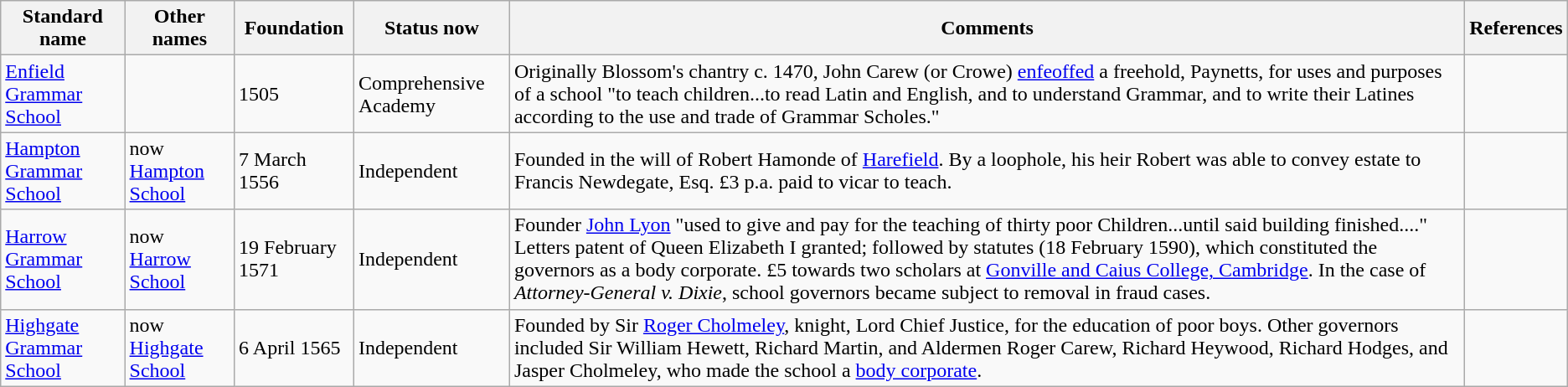<table class="wikitable">
<tr>
<th>Standard name</th>
<th>Other names</th>
<th>Foundation</th>
<th>Status now</th>
<th>Comments</th>
<th>References</th>
</tr>
<tr>
<td><a href='#'>Enfield Grammar School</a></td>
<td></td>
<td>1505</td>
<td>Comprehensive Academy</td>
<td>Originally Blossom's chantry c. 1470, John Carew (or Crowe) <a href='#'>enfeoffed</a> a freehold, Paynetts, for uses and purposes of a school "to teach children...to read Latin and English, and to understand Grammar, and to write their Latines according to the use and trade of Grammar Scholes."</td>
<td></td>
</tr>
<tr>
<td><a href='#'>Hampton Grammar School</a></td>
<td>now <a href='#'>Hampton School</a></td>
<td>7 March 1556</td>
<td>Independent</td>
<td>Founded in the will of Robert Hamonde of <a href='#'>Harefield</a>. By a loophole, his heir Robert was able to convey estate to Francis Newdegate, Esq. £3 p.a. paid to vicar to teach.</td>
<td></td>
</tr>
<tr>
<td><a href='#'>Harrow Grammar School</a></td>
<td>now <a href='#'>Harrow School</a></td>
<td>19 February 1571</td>
<td>Independent</td>
<td>Founder <a href='#'>John Lyon</a> "used to give and pay for the teaching of thirty poor Children...until said building finished...." Letters patent of Queen Elizabeth I granted; followed by statutes (18 February 1590), which constituted the governors as a body corporate. £5 towards two scholars at <a href='#'>Gonville and Caius College, Cambridge</a>. In the case of <em>Attorney-General v. Dixie</em>, school governors became subject to removal in fraud cases.</td>
<td></td>
</tr>
<tr>
<td><a href='#'>Highgate Grammar School</a></td>
<td>now <a href='#'>Highgate School</a></td>
<td>6 April 1565</td>
<td>Independent</td>
<td>Founded by Sir <a href='#'>Roger Cholmeley</a>, knight, Lord Chief Justice, for the education of poor boys. Other governors included Sir William Hewett, Richard Martin, and Aldermen Roger Carew, Richard Heywood, Richard Hodges, and Jasper Cholmeley, who made the school a <a href='#'>body corporate</a>.</td>
<td></td>
</tr>
</table>
